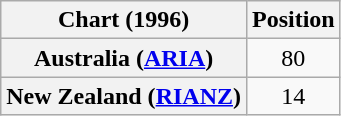<table class="wikitable plainrowheaders" style="text-align:center">
<tr>
<th>Chart (1996)</th>
<th>Position</th>
</tr>
<tr>
<th scope="row">Australia (<a href='#'>ARIA</a>)</th>
<td>80</td>
</tr>
<tr>
<th scope="row">New Zealand (<a href='#'>RIANZ</a>)</th>
<td>14</td>
</tr>
</table>
